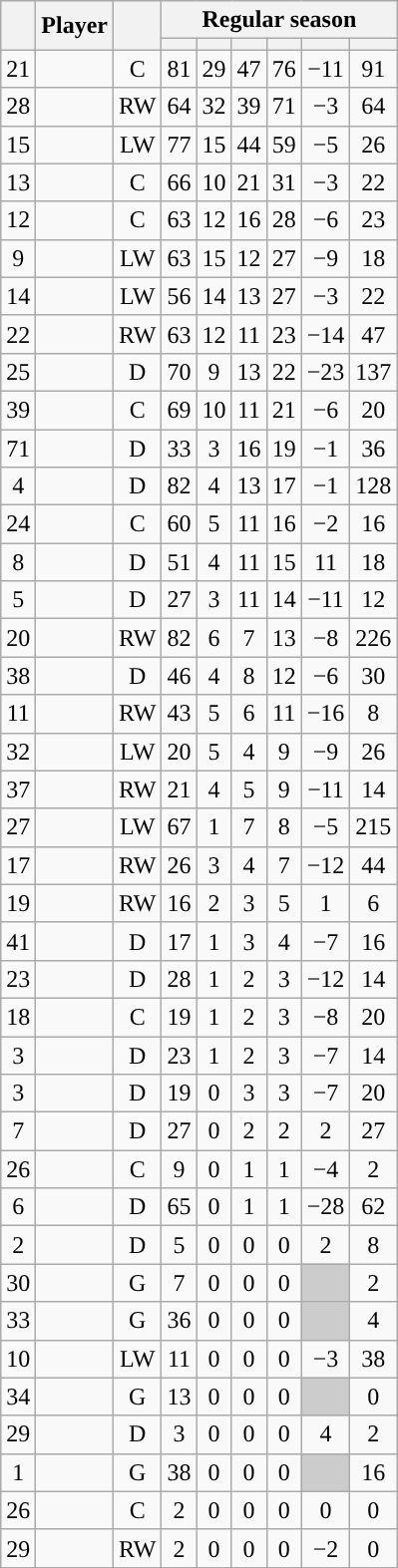<table class="wikitable sortable plainrowheaders" style="text-align:center;">
<tr>
<th scope="col" data-sort-type="number" rowspan="2"></th>
<th scope="col" rowspan="2">Player</th>
<th scope="col" rowspan="2"></th>
<th scope=colgroup colspan=6>Regular season</th>
</tr>
<tr>
<th scope="col" data-sort-type="number"></th>
<th scope="col" data-sort-type="number"></th>
<th scope="col" data-sort-type="number"></th>
<th scope="col" data-sort-type="number"></th>
<th scope="col" data-sort-type="number"></th>
<th scope="col" data-sort-type="number"></th>
</tr>
<tr>
<td scope="row">21</td>
<td align="left"></td>
<td>C</td>
<td>81</td>
<td>29</td>
<td>47</td>
<td>76</td>
<td>−11</td>
<td>91</td>
</tr>
<tr>
<td scope="row">28</td>
<td align="left"></td>
<td>RW</td>
<td>64</td>
<td>32</td>
<td>39</td>
<td>71</td>
<td>−3</td>
<td>64</td>
</tr>
<tr>
<td scope="row">15</td>
<td align="left"></td>
<td>LW</td>
<td>77</td>
<td>15</td>
<td>44</td>
<td>59</td>
<td>−5</td>
<td>26</td>
</tr>
<tr>
<td scope="row">13</td>
<td align="left"></td>
<td>C</td>
<td>66</td>
<td>10</td>
<td>21</td>
<td>31</td>
<td>−3</td>
<td>22</td>
</tr>
<tr>
<td scope="row">12</td>
<td align="left"></td>
<td>C</td>
<td>63</td>
<td>12</td>
<td>16</td>
<td>28</td>
<td>−6</td>
<td>23</td>
</tr>
<tr>
<td scope="row">9</td>
<td align="left"></td>
<td>LW</td>
<td>63</td>
<td>15</td>
<td>12</td>
<td>27</td>
<td>−9</td>
<td>18</td>
</tr>
<tr>
<td scope="row">14</td>
<td align="left"></td>
<td>LW</td>
<td>56</td>
<td>14</td>
<td>13</td>
<td>27</td>
<td>−3</td>
<td>22</td>
</tr>
<tr>
<td scope="row">22</td>
<td align="left"></td>
<td>RW</td>
<td>63</td>
<td>12</td>
<td>11</td>
<td>23</td>
<td>−14</td>
<td>47</td>
</tr>
<tr>
<td scope="row">25</td>
<td align="left"></td>
<td>D</td>
<td>70</td>
<td>9</td>
<td>13</td>
<td>22</td>
<td>−23</td>
<td>137</td>
</tr>
<tr>
<td scope="row">39</td>
<td align="left"></td>
<td>C</td>
<td>69</td>
<td>10</td>
<td>11</td>
<td>21</td>
<td>−6</td>
<td>20</td>
</tr>
<tr>
<td scope="row">71</td>
<td align="left"></td>
<td>D</td>
<td>33</td>
<td>3</td>
<td>16</td>
<td>19</td>
<td>−1</td>
<td>36</td>
</tr>
<tr>
<td scope="row">4</td>
<td align="left"></td>
<td>D</td>
<td>82</td>
<td>4</td>
<td>13</td>
<td>17</td>
<td>−1</td>
<td>128</td>
</tr>
<tr>
<td scope="row">24</td>
<td align="left"></td>
<td>C</td>
<td>60</td>
<td>5</td>
<td>11</td>
<td>16</td>
<td>−2</td>
<td>16</td>
</tr>
<tr>
<td scope="row">8</td>
<td align="left"></td>
<td>D</td>
<td>51</td>
<td>4</td>
<td>11</td>
<td>15</td>
<td>11</td>
<td>18</td>
</tr>
<tr>
<td scope="row">5</td>
<td align="left"></td>
<td>D</td>
<td>27</td>
<td>3</td>
<td>11</td>
<td>14</td>
<td>−11</td>
<td>12</td>
</tr>
<tr>
<td scope="row">20</td>
<td align="left"></td>
<td>RW</td>
<td>82</td>
<td>6</td>
<td>7</td>
<td>13</td>
<td>−8</td>
<td>226</td>
</tr>
<tr>
<td scope="row">38</td>
<td align="left"></td>
<td>D</td>
<td>46</td>
<td>4</td>
<td>8</td>
<td>12</td>
<td>−6</td>
<td>30</td>
</tr>
<tr>
<td scope="row">11</td>
<td align="left"></td>
<td>RW</td>
<td>43</td>
<td>5</td>
<td>6</td>
<td>11</td>
<td>−16</td>
<td>8</td>
</tr>
<tr>
<td scope="row">32</td>
<td align="left"></td>
<td>LW</td>
<td>20</td>
<td>5</td>
<td>4</td>
<td>9</td>
<td>−9</td>
<td>26</td>
</tr>
<tr>
<td scope="row">37</td>
<td align="left"></td>
<td>RW</td>
<td>21</td>
<td>4</td>
<td>5</td>
<td>9</td>
<td>−11</td>
<td>14</td>
</tr>
<tr>
<td scope="row">27</td>
<td align="left"></td>
<td>LW</td>
<td>67</td>
<td>1</td>
<td>7</td>
<td>8</td>
<td>−5</td>
<td>215</td>
</tr>
<tr>
<td scope="row">17</td>
<td align="left"></td>
<td>RW</td>
<td>26</td>
<td>3</td>
<td>4</td>
<td>7</td>
<td>−12</td>
<td>44</td>
</tr>
<tr>
<td scope="row">19</td>
<td align="left"></td>
<td>RW</td>
<td>16</td>
<td>2</td>
<td>3</td>
<td>5</td>
<td>1</td>
<td>6</td>
</tr>
<tr>
<td scope="row">41</td>
<td align="left"></td>
<td>D</td>
<td>17</td>
<td>1</td>
<td>3</td>
<td>4</td>
<td>−7</td>
<td>16</td>
</tr>
<tr>
<td scope="row">23</td>
<td align="left"></td>
<td>D</td>
<td>28</td>
<td>1</td>
<td>2</td>
<td>3</td>
<td>−12</td>
<td>14</td>
</tr>
<tr>
<td scope="row">18</td>
<td align="left"></td>
<td>C</td>
<td>19</td>
<td>1</td>
<td>2</td>
<td>3</td>
<td>−8</td>
<td>20</td>
</tr>
<tr>
<td scope="row">3</td>
<td align="left"></td>
<td>D</td>
<td>23</td>
<td>1</td>
<td>2</td>
<td>3</td>
<td>−7</td>
<td>14</td>
</tr>
<tr>
<td scope="row">3</td>
<td align="left"></td>
<td>D</td>
<td>19</td>
<td>0</td>
<td>3</td>
<td>3</td>
<td>−7</td>
<td>20</td>
</tr>
<tr>
<td scope="row">7</td>
<td align="left"></td>
<td>D</td>
<td>27</td>
<td>0</td>
<td>2</td>
<td>2</td>
<td>2</td>
<td>27</td>
</tr>
<tr>
<td scope="row">26</td>
<td align="left"></td>
<td>C</td>
<td>9</td>
<td>0</td>
<td>1</td>
<td>1</td>
<td>−4</td>
<td>2</td>
</tr>
<tr>
<td scope="row">6</td>
<td align="left"></td>
<td>D</td>
<td>65</td>
<td>0</td>
<td>1</td>
<td>1</td>
<td>−28</td>
<td>62</td>
</tr>
<tr>
<td scope="row">2</td>
<td align="left"></td>
<td>D</td>
<td>5</td>
<td>0</td>
<td>0</td>
<td>0</td>
<td>2</td>
<td>8</td>
</tr>
<tr>
<td scope="row">30</td>
<td align="left"></td>
<td>G</td>
<td>7</td>
<td>0</td>
<td>0</td>
<td>0</td>
<td style="background:#ccc"></td>
<td>2</td>
</tr>
<tr>
<td scope="row">33</td>
<td align="left"></td>
<td>G</td>
<td>36</td>
<td>0</td>
<td>0</td>
<td>0</td>
<td style="background:#ccc"></td>
<td>4</td>
</tr>
<tr>
<td scope="row">10</td>
<td align="left"></td>
<td>LW</td>
<td>11</td>
<td>0</td>
<td>0</td>
<td>0</td>
<td>−3</td>
<td>38</td>
</tr>
<tr>
<td scope="row">34</td>
<td align="left"></td>
<td>G</td>
<td>13</td>
<td>0</td>
<td>0</td>
<td>0</td>
<td style="background:#ccc"></td>
<td>0</td>
</tr>
<tr>
<td scope="row">29</td>
<td align="left"></td>
<td>D</td>
<td>3</td>
<td>0</td>
<td>0</td>
<td>0</td>
<td>4</td>
<td>2</td>
</tr>
<tr>
<td scope="row">1</td>
<td align="left"></td>
<td>G</td>
<td>38</td>
<td>0</td>
<td>0</td>
<td>0</td>
<td style="background:#ccc"></td>
<td>16</td>
</tr>
<tr>
<td scope="row">26</td>
<td align="left"></td>
<td>C</td>
<td>2</td>
<td>0</td>
<td>0</td>
<td>0</td>
<td>0</td>
<td>0</td>
</tr>
<tr>
<td scope="row">29</td>
<td align="left"></td>
<td>RW</td>
<td>2</td>
<td>0</td>
<td>0</td>
<td>0</td>
<td>−2</td>
<td>0</td>
</tr>
</table>
